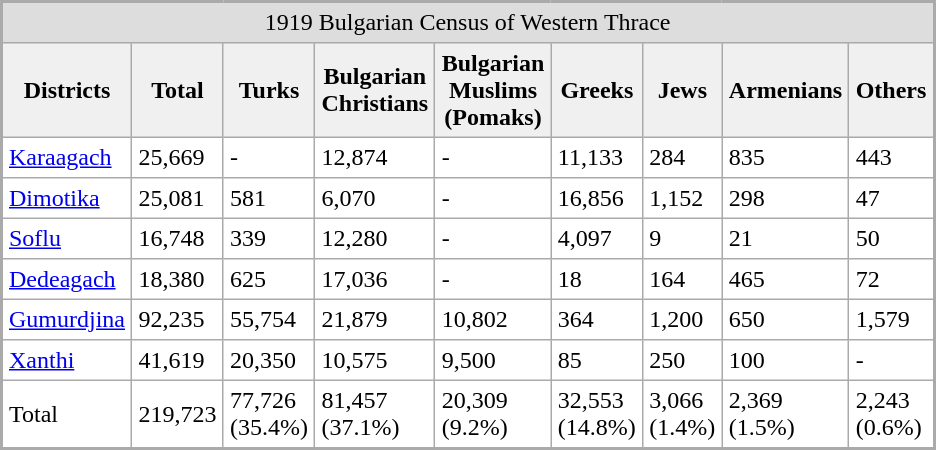<table cellpadding="4" cellspacing="0" width=250 align="center" rules="all" style="margin: 1em; background: #ffffff; border: 2px solid #aaa; font-size: 100%;">
<tr bgcolor=#DDDDDD>
<td colspan=9 align="center">1919 Bulgarian Census of Western Thrace </td>
</tr>
<tr bgcolor=#f0f0f0 align="center">
<th>Districts</th>
<th>Total</th>
<th>Turks</th>
<th>Bulgarian Christians</th>
<th>Bulgarian Muslims (Pomaks)</th>
<th>Greeks</th>
<th>Jews</th>
<th>Armenians</th>
<th>Others</th>
</tr>
<tr>
<td><a href='#'>Karaagach</a></td>
<td>25,669</td>
<td>-</td>
<td>12,874</td>
<td>-</td>
<td>11,133</td>
<td>284</td>
<td>835</td>
<td>443</td>
</tr>
<tr>
<td><a href='#'>Dimotika</a></td>
<td>25,081</td>
<td>581</td>
<td>6,070</td>
<td>-</td>
<td>16,856</td>
<td>1,152</td>
<td>298</td>
<td>47</td>
</tr>
<tr>
<td><a href='#'>Soflu</a></td>
<td>16,748</td>
<td>339</td>
<td>12,280</td>
<td>-</td>
<td>4,097</td>
<td>9</td>
<td>21</td>
<td>50</td>
</tr>
<tr>
<td><a href='#'>Dedeagach</a></td>
<td>18,380</td>
<td>625</td>
<td>17,036</td>
<td>-</td>
<td>18</td>
<td>164</td>
<td>465</td>
<td>72</td>
</tr>
<tr>
<td><a href='#'>Gumurdjina</a></td>
<td>92,235</td>
<td>55,754</td>
<td>21,879</td>
<td>10,802</td>
<td>364</td>
<td>1,200</td>
<td>650</td>
<td>1,579</td>
</tr>
<tr>
<td><a href='#'>Xanthi</a></td>
<td>41,619</td>
<td>20,350</td>
<td>10,575</td>
<td>9,500</td>
<td>85</td>
<td>250</td>
<td>100</td>
<td>-</td>
</tr>
<tr>
<td>Total</td>
<td>219,723</td>
<td>77,726 (35.4%)</td>
<td>81,457 (37.1%)</td>
<td>20,309 (9.2%)</td>
<td>32,553 (14.8%)</td>
<td>3,066 (1.4%)</td>
<td>2,369 (1.5%)</td>
<td>2,243 (0.6%)</td>
</tr>
</table>
